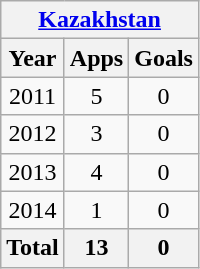<table class="wikitable" style="text-align:center">
<tr>
<th colspan=3><a href='#'>Kazakhstan</a></th>
</tr>
<tr>
<th>Year</th>
<th>Apps</th>
<th>Goals</th>
</tr>
<tr>
<td>2011</td>
<td>5</td>
<td>0</td>
</tr>
<tr>
<td>2012</td>
<td>3</td>
<td>0</td>
</tr>
<tr>
<td>2013</td>
<td>4</td>
<td>0</td>
</tr>
<tr>
<td>2014</td>
<td>1</td>
<td>0</td>
</tr>
<tr>
<th>Total</th>
<th>13</th>
<th>0</th>
</tr>
</table>
